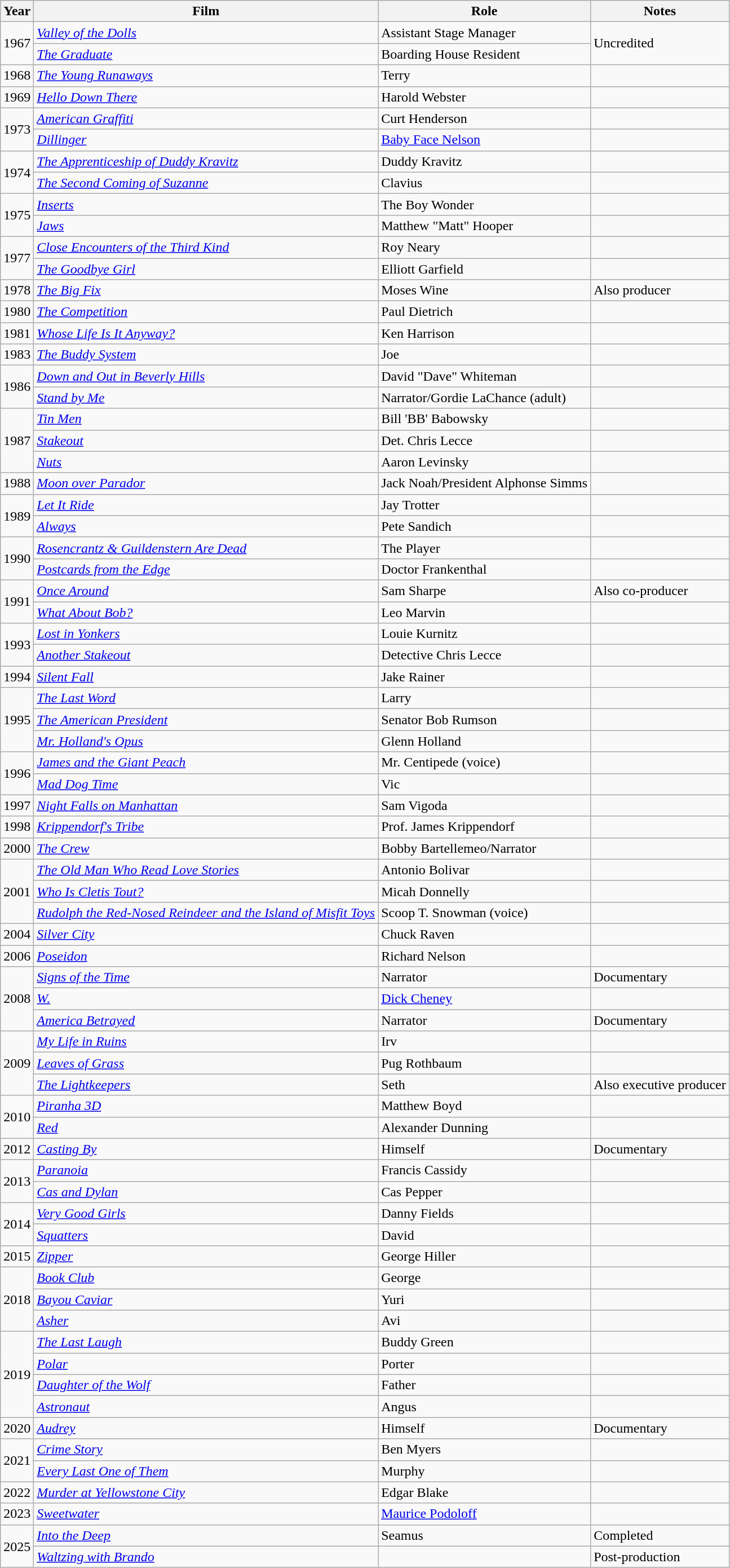<table class="wikitable sortable">
<tr>
<th>Year</th>
<th>Film</th>
<th>Role</th>
<th class="unsortable">Notes</th>
</tr>
<tr>
<td rowspan="2">1967</td>
<td><em><a href='#'>Valley of the Dolls</a></em></td>
<td>Assistant Stage Manager</td>
<td rowspan="2">Uncredited</td>
</tr>
<tr>
<td><em><a href='#'>The Graduate</a></em></td>
<td>Boarding House Resident</td>
</tr>
<tr>
<td>1968</td>
<td><em><a href='#'>The Young Runaways</a></em></td>
<td>Terry</td>
<td></td>
</tr>
<tr>
<td>1969</td>
<td><em><a href='#'>Hello Down There</a></em></td>
<td>Harold Webster</td>
<td></td>
</tr>
<tr>
<td rowspan="2">1973</td>
<td><em><a href='#'>American Graffiti</a></em></td>
<td>Curt Henderson</td>
<td></td>
</tr>
<tr>
<td><em><a href='#'>Dillinger</a></em></td>
<td><a href='#'>Baby Face Nelson</a></td>
<td></td>
</tr>
<tr>
<td rowspan="2">1974</td>
<td><em><a href='#'>The Apprenticeship of Duddy Kravitz</a></em></td>
<td>Duddy Kravitz</td>
<td></td>
</tr>
<tr>
<td><em><a href='#'>The Second Coming of Suzanne</a></em></td>
<td>Clavius</td>
<td></td>
</tr>
<tr>
<td rowspan="2">1975</td>
<td><em><a href='#'>Inserts</a></em></td>
<td>The Boy Wonder</td>
<td></td>
</tr>
<tr>
<td><em><a href='#'>Jaws</a></em></td>
<td>Matthew "Matt" Hooper</td>
<td></td>
</tr>
<tr>
<td rowspan="2">1977</td>
<td><em><a href='#'>Close Encounters of the Third Kind</a></em></td>
<td>Roy Neary</td>
<td></td>
</tr>
<tr>
<td><em><a href='#'>The Goodbye Girl</a></em></td>
<td>Elliott Garfield</td>
<td></td>
</tr>
<tr>
<td>1978</td>
<td><em><a href='#'>The Big Fix</a></em></td>
<td>Moses Wine</td>
<td>Also producer</td>
</tr>
<tr>
<td>1980</td>
<td><em><a href='#'>The Competition</a></em></td>
<td>Paul Dietrich</td>
<td></td>
</tr>
<tr>
<td>1981</td>
<td><em><a href='#'>Whose Life Is It Anyway?</a></em></td>
<td>Ken Harrison</td>
<td></td>
</tr>
<tr>
<td>1983</td>
<td><em><a href='#'>The Buddy System</a></em></td>
<td>Joe</td>
<td></td>
</tr>
<tr>
<td rowspan="2">1986</td>
<td><em><a href='#'>Down and Out in Beverly Hills</a></em></td>
<td>David "Dave" Whiteman</td>
<td></td>
</tr>
<tr>
<td><em><a href='#'>Stand by Me</a></em></td>
<td>Narrator/Gordie LaChance (adult)</td>
<td></td>
</tr>
<tr>
<td rowspan="3">1987</td>
<td><em><a href='#'>Tin Men</a></em></td>
<td>Bill 'BB' Babowsky</td>
<td></td>
</tr>
<tr>
<td><em><a href='#'>Stakeout</a></em></td>
<td>Det. Chris Lecce</td>
<td></td>
</tr>
<tr>
<td><em><a href='#'>Nuts</a></em></td>
<td>Aaron Levinsky</td>
<td></td>
</tr>
<tr>
<td>1988</td>
<td><em><a href='#'>Moon over Parador</a></em></td>
<td>Jack Noah/President Alphonse Simms</td>
<td></td>
</tr>
<tr>
<td rowspan="2">1989</td>
<td><em><a href='#'>Let It Ride</a></em></td>
<td>Jay Trotter</td>
<td></td>
</tr>
<tr>
<td><em><a href='#'>Always</a></em></td>
<td>Pete Sandich</td>
<td></td>
</tr>
<tr>
<td rowspan="2">1990</td>
<td><em><a href='#'>Rosencrantz & Guildenstern Are Dead</a></em></td>
<td>The Player</td>
<td></td>
</tr>
<tr>
<td><em><a href='#'>Postcards from the Edge</a></em></td>
<td>Doctor Frankenthal</td>
<td></td>
</tr>
<tr>
<td rowspan="2">1991</td>
<td><em><a href='#'>Once Around</a></em></td>
<td>Sam Sharpe</td>
<td>Also co-producer</td>
</tr>
<tr>
<td><em><a href='#'>What About Bob?</a></em></td>
<td>Leo Marvin</td>
<td></td>
</tr>
<tr>
<td rowspan="2">1993</td>
<td><em><a href='#'>Lost in Yonkers</a></em></td>
<td>Louie Kurnitz</td>
<td></td>
</tr>
<tr>
<td><em><a href='#'>Another Stakeout</a></em></td>
<td>Detective Chris Lecce</td>
<td></td>
</tr>
<tr>
<td>1994</td>
<td><em><a href='#'>Silent Fall</a></em></td>
<td>Jake Rainer</td>
<td></td>
</tr>
<tr>
<td rowspan="3">1995</td>
<td><em><a href='#'>The Last Word</a></em></td>
<td>Larry</td>
<td></td>
</tr>
<tr>
<td><em><a href='#'>The American President</a></em></td>
<td>Senator Bob Rumson</td>
<td></td>
</tr>
<tr>
<td><em><a href='#'>Mr. Holland's Opus</a></em></td>
<td>Glenn Holland</td>
<td></td>
</tr>
<tr>
<td rowspan="2">1996</td>
<td><em><a href='#'>James and the Giant Peach</a></em></td>
<td>Mr. Centipede (voice)</td>
<td></td>
</tr>
<tr>
<td><em><a href='#'>Mad Dog Time</a></em></td>
<td>Vic</td>
<td></td>
</tr>
<tr>
<td>1997</td>
<td><em><a href='#'>Night Falls on Manhattan</a></em></td>
<td>Sam Vigoda</td>
<td></td>
</tr>
<tr>
<td>1998</td>
<td><em><a href='#'>Krippendorf's Tribe</a></em></td>
<td>Prof. James Krippendorf</td>
<td></td>
</tr>
<tr>
<td>2000</td>
<td><em><a href='#'>The Crew</a></em></td>
<td>Bobby Bartellemeo/Narrator</td>
<td></td>
</tr>
<tr>
<td rowspan="3">2001</td>
<td><em><a href='#'>The Old Man Who Read Love Stories</a></em></td>
<td>Antonio Bolivar</td>
<td></td>
</tr>
<tr>
<td><em><a href='#'>Who Is Cletis Tout?</a></em></td>
<td>Micah Donnelly</td>
<td></td>
</tr>
<tr>
<td><em><a href='#'>Rudolph the Red-Nosed Reindeer and the Island of Misfit Toys</a></em></td>
<td>Scoop T. Snowman (voice)</td>
<td></td>
</tr>
<tr>
<td>2004</td>
<td><em><a href='#'>Silver City</a></em></td>
<td>Chuck Raven</td>
<td></td>
</tr>
<tr>
<td>2006</td>
<td><em><a href='#'>Poseidon</a></em></td>
<td>Richard Nelson</td>
<td></td>
</tr>
<tr>
<td rowspan="3">2008</td>
<td><em><a href='#'>Signs of the Time</a></em></td>
<td>Narrator</td>
<td>Documentary</td>
</tr>
<tr>
<td><em><a href='#'>W.</a></em></td>
<td><a href='#'>Dick Cheney</a></td>
<td></td>
</tr>
<tr>
<td><em><a href='#'>America Betrayed</a></em></td>
<td>Narrator</td>
<td>Documentary</td>
</tr>
<tr>
<td rowspan="3">2009</td>
<td><em><a href='#'>My Life in Ruins</a></em></td>
<td>Irv</td>
<td></td>
</tr>
<tr>
<td><em><a href='#'>Leaves of Grass</a></em></td>
<td>Pug Rothbaum</td>
<td></td>
</tr>
<tr>
<td><em><a href='#'>The Lightkeepers</a></em></td>
<td>Seth</td>
<td>Also executive producer</td>
</tr>
<tr>
<td rowspan="2">2010</td>
<td><em><a href='#'>Piranha 3D</a></em></td>
<td>Matthew Boyd</td>
<td></td>
</tr>
<tr>
<td><em><a href='#'>Red</a></em></td>
<td>Alexander Dunning</td>
<td></td>
</tr>
<tr>
<td>2012</td>
<td><em><a href='#'>Casting By</a></em></td>
<td>Himself</td>
<td>Documentary</td>
</tr>
<tr>
<td rowspan="2">2013</td>
<td><em><a href='#'>Paranoia</a></em></td>
<td>Francis Cassidy</td>
<td></td>
</tr>
<tr>
<td><em><a href='#'>Cas and Dylan</a></em></td>
<td>Cas Pepper</td>
<td></td>
</tr>
<tr>
<td rowspan="2">2014</td>
<td><em><a href='#'>Very Good Girls</a></em></td>
<td>Danny Fields</td>
<td></td>
</tr>
<tr>
<td><em><a href='#'>Squatters</a></em></td>
<td>David</td>
<td></td>
</tr>
<tr>
<td>2015</td>
<td><em><a href='#'>Zipper</a></em></td>
<td>George Hiller</td>
<td></td>
</tr>
<tr>
<td rowspan="3">2018</td>
<td><em><a href='#'>Book Club</a></em></td>
<td>George</td>
<td></td>
</tr>
<tr>
<td><em><a href='#'>Bayou Caviar</a></em></td>
<td>Yuri</td>
<td></td>
</tr>
<tr>
<td><em><a href='#'>Asher</a></em></td>
<td>Avi</td>
<td></td>
</tr>
<tr>
<td rowspan="4">2019</td>
<td><em><a href='#'>The Last Laugh</a></em></td>
<td>Buddy Green</td>
<td></td>
</tr>
<tr>
<td><em><a href='#'>Polar</a></em></td>
<td>Porter</td>
<td></td>
</tr>
<tr>
<td><em><a href='#'>Daughter of the Wolf</a></em></td>
<td>Father</td>
<td></td>
</tr>
<tr>
<td><em><a href='#'>Astronaut</a></em></td>
<td>Angus</td>
<td></td>
</tr>
<tr>
<td>2020</td>
<td><em><a href='#'>Audrey</a></em></td>
<td>Himself</td>
<td>Documentary</td>
</tr>
<tr>
<td rowspan="2">2021</td>
<td><em><a href='#'>Crime Story</a></em></td>
<td>Ben Myers</td>
<td></td>
</tr>
<tr>
<td><em><a href='#'>Every Last One of Them</a></em></td>
<td>Murphy</td>
<td></td>
</tr>
<tr>
<td>2022</td>
<td><em><a href='#'>Murder at Yellowstone City</a></em></td>
<td>Edgar Blake</td>
<td></td>
</tr>
<tr>
<td>2023</td>
<td><em><a href='#'>Sweetwater</a></em></td>
<td><a href='#'>Maurice Podoloff</a></td>
<td></td>
</tr>
<tr>
<td rowspan="2">2025</td>
<td><em><a href='#'>Into the Deep</a></em></td>
<td>Seamus</td>
<td>Completed</td>
</tr>
<tr>
<td><em><a href='#'>Waltzing with Brando</a></em></td>
<td></td>
<td>Post-production</td>
</tr>
</table>
